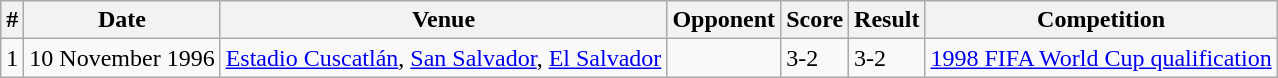<table class="wikitable">
<tr>
<th>#</th>
<th>Date</th>
<th>Venue</th>
<th>Opponent</th>
<th>Score</th>
<th>Result</th>
<th>Competition</th>
</tr>
<tr>
<td>1</td>
<td>10 November 1996</td>
<td><a href='#'>Estadio Cuscatlán</a>, <a href='#'>San Salvador</a>, <a href='#'>El Salvador</a></td>
<td></td>
<td>3-2</td>
<td>3-2</td>
<td><a href='#'>1998 FIFA World Cup qualification</a></td>
</tr>
</table>
